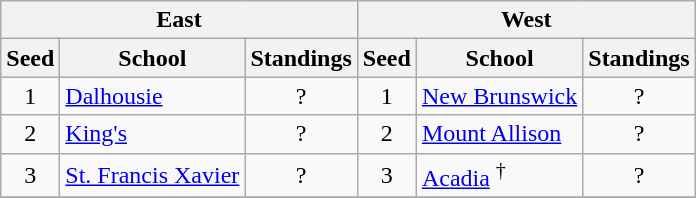<table class="wikitable">
<tr>
<th colspan=3>East</th>
<th colspan=3>West</th>
</tr>
<tr>
<th>Seed</th>
<th>School</th>
<th>Standings</th>
<th>Seed</th>
<th>School</th>
<th>Standings</th>
</tr>
<tr>
<td align=center>1</td>
<td><a href='#'>Dalhousie</a></td>
<td align=center>?</td>
<td align=center>1</td>
<td><a href='#'>New Brunswick</a></td>
<td align=center>?</td>
</tr>
<tr>
<td align=center>2</td>
<td><a href='#'>King's</a></td>
<td align=center>?</td>
<td align=center>2</td>
<td><a href='#'>Mount Allison</a></td>
<td align=center>?</td>
</tr>
<tr>
<td align=center>3</td>
<td><a href='#'>St. Francis Xavier</a></td>
<td align=center>?</td>
<td align=center>3</td>
<td><a href='#'>Acadia</a> <sup>†</sup></td>
<td align=center>?</td>
</tr>
<tr>
</tr>
</table>
